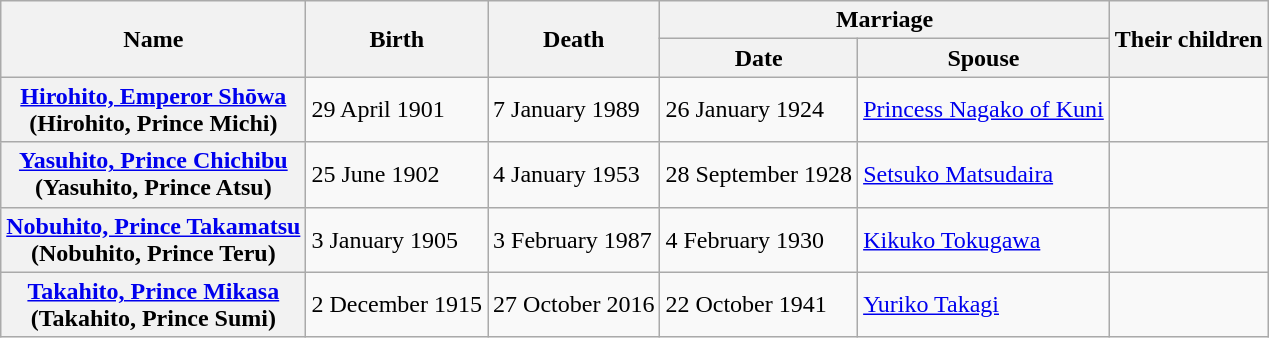<table class="wikitable plainrowheaders">
<tr>
<th rowspan="2" scope="col">Name</th>
<th rowspan="2" scope="col">Birth</th>
<th rowspan="2" scope="col">Death</th>
<th colspan="2" scope="col">Marriage</th>
<th rowspan="2" scope="col">Their children</th>
</tr>
<tr>
<th scope="col">Date</th>
<th scope="col">Spouse</th>
</tr>
<tr>
<th scope="row"><a href='#'>Hirohito, Emperor Shōwa</a><br>(Hirohito, Prince Michi)</th>
<td>29 April 1901</td>
<td>7 January 1989</td>
<td>26 January 1924</td>
<td><a href='#'>Princess Nagako of Kuni</a></td>
<td></td>
</tr>
<tr>
<th scope="row"><a href='#'>Yasuhito, Prince Chichibu</a><br>(Yasuhito, Prince Atsu)</th>
<td>25 June 1902</td>
<td>4 January 1953</td>
<td>28 September 1928</td>
<td><a href='#'>Setsuko Matsudaira</a></td>
<td></td>
</tr>
<tr>
<th scope="row"><a href='#'>Nobuhito, Prince Takamatsu</a><br>(Nobuhito, Prince Teru)</th>
<td>3 January 1905</td>
<td>3 February 1987</td>
<td>4 February 1930</td>
<td><a href='#'>Kikuko Tokugawa</a></td>
<td></td>
</tr>
<tr>
<th scope="row"><a href='#'>Takahito, Prince Mikasa</a><br>(Takahito, Prince Sumi)</th>
<td>2 December 1915</td>
<td>27 October 2016</td>
<td>22 October 1941</td>
<td><a href='#'>Yuriko Takagi</a></td>
<td></td>
</tr>
</table>
